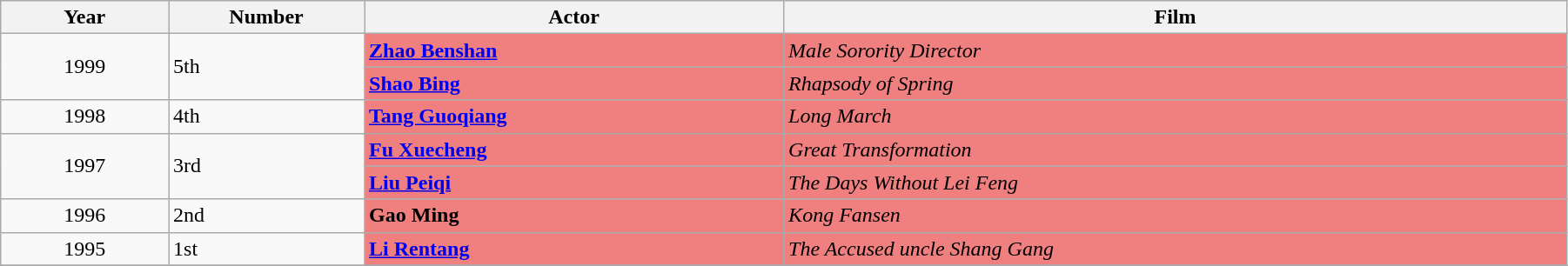<table class="wikitable" width="95%" align="center">
<tr>
<th width="6%">Year</th>
<th width="7%">Number</th>
<th width="15%">Actor</th>
<th width="28%">Film</th>
</tr>
<tr>
<td rowspan="2" style="text-align:center;">1999</td>
<td rowspan="2">5th</td>
<td style="background:#F08080;"><strong><a href='#'>Zhao Benshan</a></strong></td>
<td style="background:#F08080;"><em>Male Sorority Director</em></td>
</tr>
<tr>
<td style="background:#F08080;"><strong><a href='#'>Shao Bing</a></strong></td>
<td style="background:#F08080;"><em>Rhapsody of Spring</em></td>
</tr>
<tr>
<td rowspan="1" style="text-align:center;">1998</td>
<td rowspan="1">4th</td>
<td style="background:#F08080;"><strong><a href='#'>Tang Guoqiang</a></strong></td>
<td style="background:#F08080;"><em>Long March</em></td>
</tr>
<tr>
<td rowspan="2" style="text-align:center;">1997</td>
<td rowspan="2">3rd</td>
<td style="background:#F08080;"><strong><a href='#'>Fu Xuecheng</a></strong></td>
<td style="background:#F08080;"><em>Great Transformation</em></td>
</tr>
<tr>
<td style="background:#F08080;"><strong><a href='#'>Liu Peiqi</a></strong></td>
<td style="background:#F08080;"><em>The Days Without Lei Feng</em></td>
</tr>
<tr>
<td rowspan="1" style="text-align:center;">1996</td>
<td rowspan="1">2nd</td>
<td style="background:#F08080;"><strong>Gao Ming</strong></td>
<td style="background:#F08080;"><em>Kong Fansen</em></td>
</tr>
<tr>
<td rowspan="1" style="text-align:center;">1995</td>
<td rowspan="1">1st</td>
<td style="background:#F08080;"><strong><a href='#'>Li Rentang</a></strong></td>
<td style="background:#F08080;"><em>The Accused uncle Shang Gang</em></td>
</tr>
<tr>
</tr>
</table>
